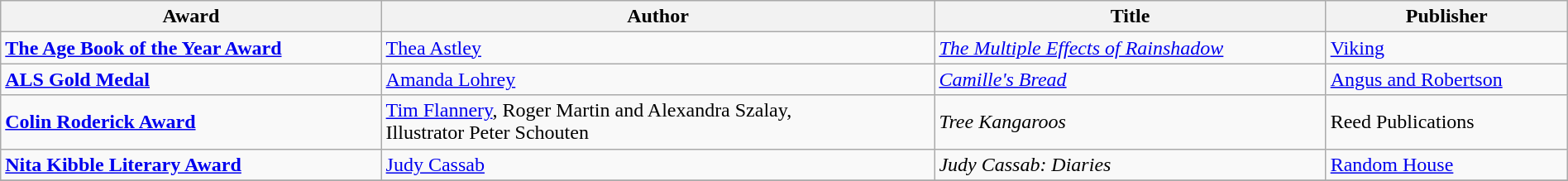<table class="wikitable" width=100%>
<tr>
<th>Award</th>
<th>Author</th>
<th>Title</th>
<th>Publisher</th>
</tr>
<tr>
<td><strong><a href='#'>The Age Book of the Year Award</a></strong></td>
<td><a href='#'>Thea Astley</a></td>
<td><em><a href='#'>The Multiple Effects of Rainshadow</a></em></td>
<td><a href='#'>Viking</a></td>
</tr>
<tr>
<td><strong><a href='#'>ALS Gold Medal</a></strong></td>
<td><a href='#'>Amanda Lohrey</a></td>
<td><em><a href='#'>Camille's Bread</a></em></td>
<td><a href='#'>Angus and Robertson</a></td>
</tr>
<tr>
<td><strong><a href='#'>Colin Roderick Award</a></strong></td>
<td><a href='#'>Tim Flannery</a>, Roger Martin and Alexandra Szalay,<br>Illustrator Peter Schouten</td>
<td><em>Tree Kangaroos</em></td>
<td>Reed Publications</td>
</tr>
<tr>
<td><strong><a href='#'>Nita Kibble Literary Award</a></strong></td>
<td><a href='#'>Judy Cassab</a></td>
<td><em>Judy Cassab: Diaries</em></td>
<td><a href='#'>Random House</a></td>
</tr>
<tr>
</tr>
</table>
